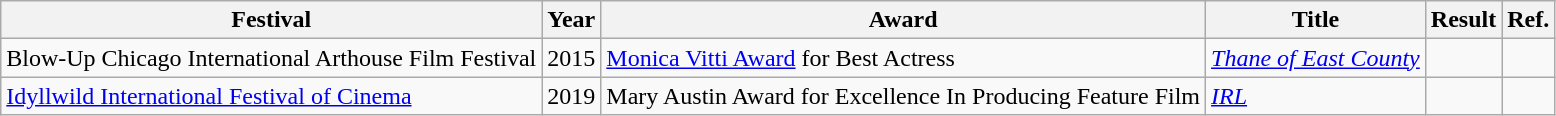<table class="wikitable">
<tr>
<th>Festival</th>
<th>Year</th>
<th>Award</th>
<th>Title</th>
<th>Result</th>
<th>Ref.</th>
</tr>
<tr>
<td>Blow-Up Chicago International Arthouse Film Festival</td>
<td>2015</td>
<td><a href='#'>Monica Vitti Award</a> for Best Actress</td>
<td><em><a href='#'>Thane of East County</a></em></td>
<td></td>
<td></td>
</tr>
<tr>
<td><a href='#'>Idyllwild International Festival of Cinema</a></td>
<td>2019</td>
<td>Mary Austin Award for Excellence In Producing Feature Film</td>
<td><em><a href='#'>IRL</a></em></td>
<td></td>
<td></td>
</tr>
</table>
